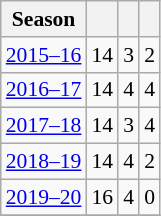<table class="wikitable" style="font-size:90%;">
<tr>
<th>Season</th>
<th></th>
<th></th>
<th></th>
</tr>
<tr>
<td align="center"><a href='#'>2015–16</a></td>
<td>14</td>
<td>3</td>
<td>2</td>
</tr>
<tr>
<td align="center"><a href='#'>2016–17</a></td>
<td>14</td>
<td>4</td>
<td>4</td>
</tr>
<tr>
<td align="center"><a href='#'>2017–18</a></td>
<td>14</td>
<td>3</td>
<td>4</td>
</tr>
<tr>
<td align="center"><a href='#'>2018–19</a></td>
<td>14</td>
<td>4</td>
<td>2</td>
</tr>
<tr>
<td align="center"><a href='#'>2019–20</a></td>
<td>16</td>
<td>4</td>
<td>0</td>
</tr>
<tr>
</tr>
</table>
